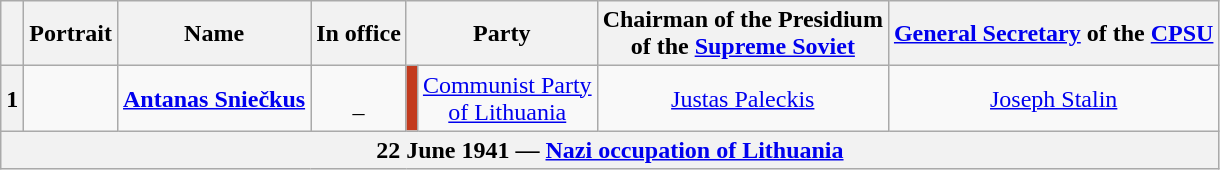<table class="wikitable" style="text-align:center;">
<tr>
<th class="unsortable" scope="col"></th>
<th class="unsortable" scope="col">Portrait</th>
<th scope="col">Name<br></th>
<th class="unsortable" scope="col">In office</th>
<th colspan="2" scope="col">Party</th>
<th>Chairman of the Presidium <br> of the <a href='#'>Supreme Soviet</a></th>
<th><a href='#'>General Secretary</a> of the <a href='#'>CPSU</a></th>
</tr>
<tr>
<th>1</th>
<td></td>
<td><strong><a href='#'>Antanas Sniečkus</a></strong> <br> </td>
<td> <br> –<br></td>
<td style="background-color:#C33B1E"></td>
<td><a href='#'>Communist Party <br> of Lithuania</a></td>
<td><a href='#'>Justas Paleckis</a><br></td>
<td><a href='#'>Joseph Stalin</a></td>
</tr>
<tr>
<th colspan="8">22 June 1941 — <a href='#'>Nazi occupation of Lithuania</a></th>
</tr>
</table>
